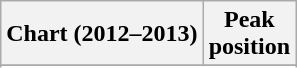<table class="wikitable sortable">
<tr>
<th align="left">Chart (2012–2013)</th>
<th style="text-align:center;">Peak<br>position</th>
</tr>
<tr>
</tr>
<tr>
</tr>
<tr>
</tr>
<tr>
</tr>
<tr>
</tr>
</table>
